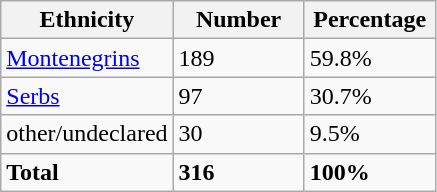<table class="wikitable">
<tr>
<th width="100px">Ethnicity</th>
<th width="80px">Number</th>
<th width="80px">Percentage</th>
</tr>
<tr>
<td><a href='#'>Montenegrins</a></td>
<td>189</td>
<td>59.8%</td>
</tr>
<tr>
<td><a href='#'>Serbs</a></td>
<td>97</td>
<td>30.7%</td>
</tr>
<tr>
<td>other/undeclared</td>
<td>30</td>
<td>9.5%</td>
</tr>
<tr>
<td><strong>Total</strong></td>
<td><strong>316</strong></td>
<td><strong>100%</strong></td>
</tr>
</table>
